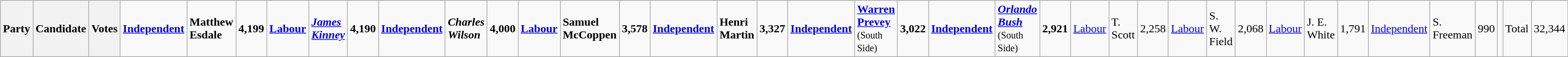<table class="wikitable">
<tr>
<th colspan="2">Party</th>
<th>Candidate</th>
<th>Votes<br></th>
<td><strong><a href='#'>Independent</a></strong></td>
<td><strong>Matthew Esdale</strong></td>
<td align="right"><strong>4,199</strong><br></td>
<td><strong><a href='#'>Labour</a></strong></td>
<td><strong><em><a href='#'>James Kinney</a></em></strong></td>
<td align="right"><strong>4,190</strong><br></td>
<td><strong><a href='#'>Independent</a></strong></td>
<td><strong><em>Charles Wilson</em></strong></td>
<td align="right"><strong>4,000</strong><br></td>
<td><strong><a href='#'>Labour</a></strong></td>
<td><strong>Samuel McCoppen</strong></td>
<td align="right"><strong>3,578</strong><br></td>
<td><strong><a href='#'>Independent</a></strong></td>
<td><strong>Henri Martin</strong></td>
<td align="right"><strong>3,327</strong><br></td>
<td><strong><a href='#'>Independent</a></strong></td>
<td><strong><a href='#'>Warren Prevey</a></strong><br><small>(South Side)</small></td>
<td align="right"><strong>3,022</strong><br></td>
<td><strong><a href='#'>Independent</a></strong></td>
<td><strong><em><a href='#'>Orlando Bush</a></em></strong><br><small>(South Side)</small></td>
<td align="right"><strong>2,921</strong><br></td>
<td><a href='#'>Labour</a></td>
<td>T. Scott</td>
<td align="right">2,258<br></td>
<td><a href='#'>Labour</a></td>
<td>S. W. Field</td>
<td align="right">2,068<br></td>
<td><a href='#'>Labour</a></td>
<td>J. E. White</td>
<td align="right">1,791<br></td>
<td><a href='#'>Independent</a></td>
<td>S. Freeman</td>
<td align="right">990<br></td>
<td></td>
<td>Total</td>
<td>32,344</td>
</tr>
</table>
